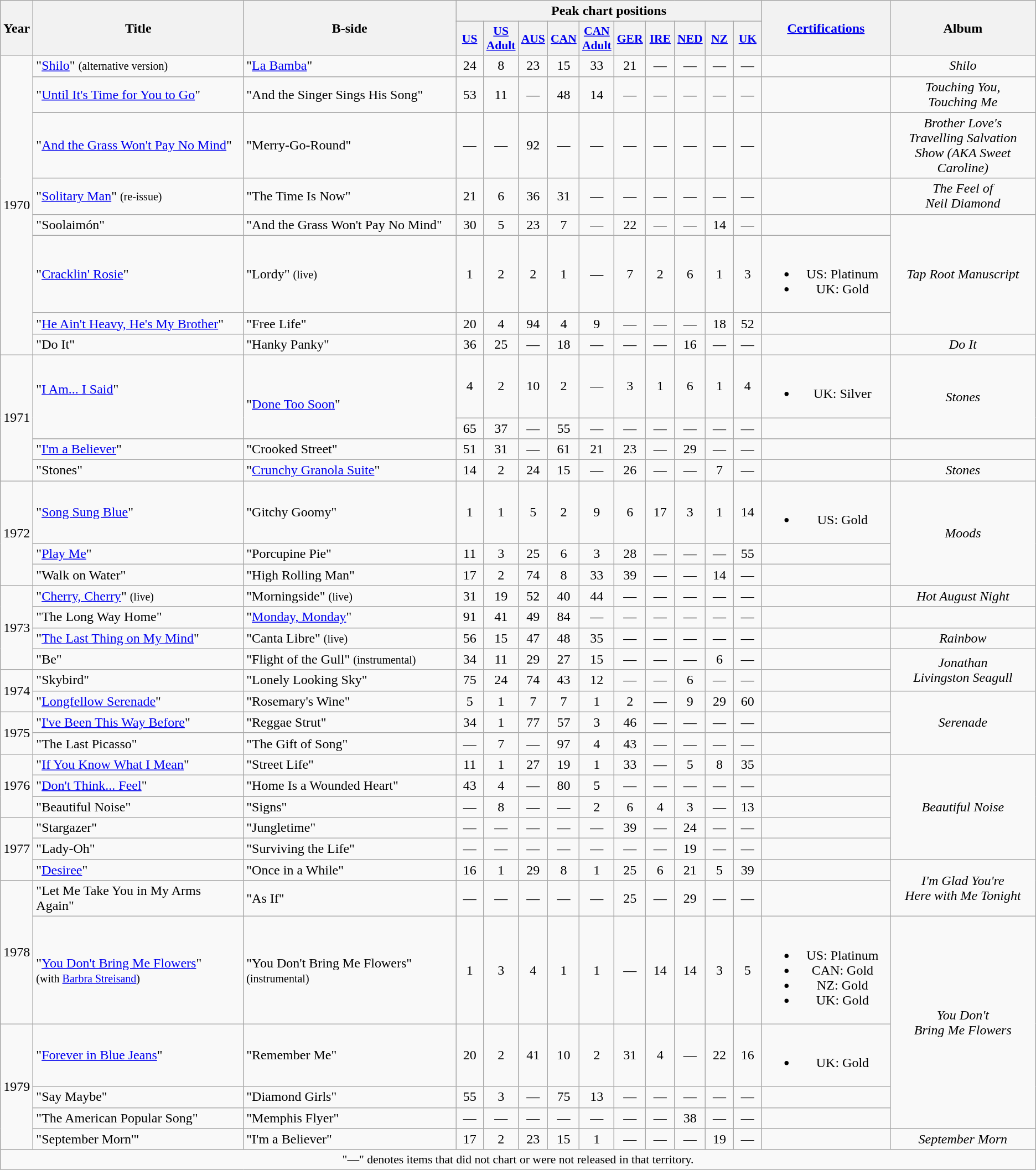<table class="wikitable" style="text-align:center;">
<tr>
<th rowspan="2" style="width:2em;">Year</th>
<th rowspan="2" style="width:18em;">Title</th>
<th rowspan="2" style="width:18em;">B-side</th>
<th colspan="10">Peak chart positions</th>
<th rowspan="2" style="width:10em;"><a href='#'>Certifications</a></th>
<th rowspan="2" style="width:12em;">Album</th>
</tr>
<tr>
<th style="width:2em;font-size:90%;"><a href='#'>US</a><br></th>
<th style="width:2em;font-size:90%;"><a href='#'>US<br>Adult</a><br></th>
<th style="width:2em;font-size:90%;"><a href='#'>AUS</a><br></th>
<th style="width:2em;font-size:90%;"><a href='#'>CAN</a><br></th>
<th style="width:2em;font-size:90%;"><a href='#'>CAN<br>Adult</a><br></th>
<th style="width:2em;font-size:90%;"><a href='#'>GER</a><br></th>
<th style="width:2em;font-size:90%;"><a href='#'>IRE</a><br></th>
<th style="width:2em;font-size:90%;"><a href='#'>NED</a><br></th>
<th style="width:2em;font-size:90%;"><a href='#'>NZ</a><br></th>
<th style="width:2em;font-size:90%;"><a href='#'>UK</a><br></th>
</tr>
<tr>
<td rowspan="8">1970</td>
<td style="text-align:left;">"<a href='#'>Shilo</a>" <small>(alternative version)</small></td>
<td style="text-align:left;">"<a href='#'>La Bamba</a>"</td>
<td>24</td>
<td>8</td>
<td>23</td>
<td>15</td>
<td>33</td>
<td>21</td>
<td>—</td>
<td>—</td>
<td>—</td>
<td>—</td>
<td></td>
<td><em>Shilo</em></td>
</tr>
<tr>
<td style="text-align:left;">"<a href='#'>Until It's Time for You to Go</a>"</td>
<td style="text-align:left;">"And the Singer Sings His Song"</td>
<td>53</td>
<td>11</td>
<td>—</td>
<td>48</td>
<td>14</td>
<td>—</td>
<td>—</td>
<td>—</td>
<td>—</td>
<td>—</td>
<td></td>
<td><em>Touching You,<br>Touching Me</em></td>
</tr>
<tr>
<td style="text-align:left;">"<a href='#'>And the Grass Won't Pay No Mind</a>"</td>
<td style="text-align:left;">"Merry-Go-Round"</td>
<td>—</td>
<td>—</td>
<td>92</td>
<td>—</td>
<td>—</td>
<td>—</td>
<td>—</td>
<td>—</td>
<td>—</td>
<td>—</td>
<td></td>
<td><em>Brother Love's<br>Travelling Salvation Show (AKA Sweet Caroline)</em></td>
</tr>
<tr>
<td style="text-align:left;">"<a href='#'>Solitary Man</a>" <small>(re-issue)</small></td>
<td style="text-align:left;">"The Time Is Now"</td>
<td>21</td>
<td>6</td>
<td>36</td>
<td>31</td>
<td>—</td>
<td>—</td>
<td>—</td>
<td>—</td>
<td>—</td>
<td>—</td>
<td></td>
<td><em>The Feel of<br>Neil Diamond</em></td>
</tr>
<tr>
<td style="text-align:left;">"Soolaimón"</td>
<td style="text-align:left;">"And the Grass Won't Pay No Mind"</td>
<td>30</td>
<td>5</td>
<td>23</td>
<td>7</td>
<td>—</td>
<td>22</td>
<td>—</td>
<td>—</td>
<td>14</td>
<td>—</td>
<td></td>
<td rowspan="3"><em>Tap Root Manuscript</em></td>
</tr>
<tr>
<td style="text-align:left;">"<a href='#'>Cracklin' Rosie</a>"</td>
<td style="text-align:left;">"Lordy" <small>(live)</small></td>
<td>1</td>
<td>2</td>
<td>2</td>
<td>1</td>
<td>—</td>
<td>7</td>
<td>2</td>
<td>6</td>
<td>1</td>
<td>3</td>
<td><br><ul><li>US: Platinum</li><li>UK: Gold</li></ul></td>
</tr>
<tr>
<td style="text-align:left;">"<a href='#'>He Ain't Heavy, He's My Brother</a>"</td>
<td style="text-align:left;">"Free Life"</td>
<td>20</td>
<td>4</td>
<td>94</td>
<td>4</td>
<td>9</td>
<td>—</td>
<td>—</td>
<td>—</td>
<td>18</td>
<td>52</td>
<td></td>
</tr>
<tr>
<td style="text-align:left;">"Do It"</td>
<td style="text-align:left;">"Hanky Panky"</td>
<td>36</td>
<td>25</td>
<td>—</td>
<td>18</td>
<td>—</td>
<td>—</td>
<td>—</td>
<td>16</td>
<td>—</td>
<td>—</td>
<td></td>
<td><em>Do It</em></td>
</tr>
<tr>
<td rowspan="4">1971</td>
<td style="text-align:left;" rowspan="2">"<a href='#'>I Am... I Said</a>"<br> </td>
<td style="text-align:left;" rowspan="2"><br>"<a href='#'>Done Too Soon</a>"</td>
<td>4</td>
<td>2</td>
<td>10</td>
<td>2</td>
<td>—</td>
<td>3</td>
<td>1</td>
<td>6</td>
<td>1</td>
<td>4</td>
<td><br><ul><li>UK: Silver</li></ul></td>
<td rowspan="2"><em>Stones</em></td>
</tr>
<tr>
<td>65</td>
<td>37</td>
<td>—</td>
<td>55</td>
<td>—</td>
<td>—</td>
<td>—</td>
<td>—</td>
<td>—</td>
<td>—</td>
<td></td>
</tr>
<tr>
<td style="text-align:left;">"<a href='#'>I'm a Believer</a>"</td>
<td style="text-align:left;">"Crooked Street"</td>
<td>51</td>
<td>31</td>
<td>—</td>
<td>61</td>
<td>21</td>
<td>23</td>
<td>—</td>
<td>29</td>
<td>—</td>
<td>—</td>
<td></td>
<td></td>
</tr>
<tr>
<td style="text-align:left;">"Stones"</td>
<td style="text-align:left;">"<a href='#'>Crunchy Granola Suite</a>"</td>
<td>14</td>
<td>2</td>
<td>24</td>
<td>15</td>
<td>—</td>
<td>26</td>
<td>—</td>
<td>—</td>
<td>7</td>
<td>—</td>
<td></td>
<td><em>Stones</em></td>
</tr>
<tr>
<td rowspan="3">1972</td>
<td style="text-align:left;">"<a href='#'>Song Sung Blue</a>"</td>
<td style="text-align:left;">"Gitchy Goomy"</td>
<td>1</td>
<td>1</td>
<td>5</td>
<td>2</td>
<td>9</td>
<td>6</td>
<td>17</td>
<td>3</td>
<td>1</td>
<td>14</td>
<td><br><ul><li>US: Gold</li></ul></td>
<td rowspan="3"><em>Moods</em></td>
</tr>
<tr>
<td style="text-align:left;">"<a href='#'>Play Me</a>"</td>
<td style="text-align:left;">"Porcupine Pie"</td>
<td>11</td>
<td>3</td>
<td>25</td>
<td>6</td>
<td>3</td>
<td>28</td>
<td>—</td>
<td>—</td>
<td>—</td>
<td>55</td>
<td></td>
</tr>
<tr>
<td style="text-align:left;">"Walk on Water"</td>
<td style="text-align:left;">"High Rolling Man"</td>
<td>17</td>
<td>2</td>
<td>74</td>
<td>8</td>
<td>33</td>
<td>39</td>
<td>—</td>
<td>—</td>
<td>14</td>
<td>—</td>
<td></td>
</tr>
<tr>
<td rowspan="4">1973</td>
<td style="text-align:left;">"<a href='#'>Cherry, Cherry</a>" <small>(live)</small></td>
<td style="text-align:left;">"Morningside" <small>(live)</small></td>
<td>31</td>
<td>19</td>
<td>52</td>
<td>40</td>
<td>44</td>
<td>—</td>
<td>—</td>
<td>—</td>
<td>—</td>
<td>—</td>
<td></td>
<td><em>Hot August Night</em></td>
</tr>
<tr>
<td style="text-align:left;">"The Long Way Home"</td>
<td style="text-align:left;">"<a href='#'>Monday, Monday</a>"</td>
<td>91</td>
<td>41</td>
<td>49</td>
<td>84</td>
<td>—</td>
<td>—</td>
<td>—</td>
<td>—</td>
<td>—</td>
<td>—</td>
<td></td>
<td></td>
</tr>
<tr>
<td style="text-align:left;">"<a href='#'>The Last Thing on My Mind</a>"</td>
<td style="text-align:left;">"Canta Libre" <small>(live)</small></td>
<td>56</td>
<td>15</td>
<td>47</td>
<td>48</td>
<td>35</td>
<td>—</td>
<td>—</td>
<td>—</td>
<td>—</td>
<td>—</td>
<td></td>
<td><em>Rainbow</em></td>
</tr>
<tr>
<td style="text-align:left;">"Be"</td>
<td style="text-align:left;">"Flight of the Gull" <small>(instrumental)</small></td>
<td>34</td>
<td>11</td>
<td>29</td>
<td>27</td>
<td>15</td>
<td>—</td>
<td>—</td>
<td>—</td>
<td>6</td>
<td>—</td>
<td></td>
<td rowspan="2"><em>Jonathan<br>Livingston Seagull</em></td>
</tr>
<tr>
<td rowspan="2">1974</td>
<td style="text-align:left;">"Skybird"</td>
<td style="text-align:left;">"Lonely Looking Sky"</td>
<td>75</td>
<td>24</td>
<td>74</td>
<td>43</td>
<td>12</td>
<td>—</td>
<td>—</td>
<td>6</td>
<td>—</td>
<td>—</td>
<td></td>
</tr>
<tr>
<td style="text-align:left;">"<a href='#'>Longfellow Serenade</a>"</td>
<td style="text-align:left;">"Rosemary's Wine"</td>
<td>5</td>
<td>1</td>
<td>7</td>
<td>7</td>
<td>1</td>
<td>2</td>
<td>—</td>
<td>9</td>
<td>29</td>
<td>60</td>
<td></td>
<td rowspan="3"><em>Serenade</em></td>
</tr>
<tr>
<td rowspan="2">1975</td>
<td style="text-align:left;">"<a href='#'>I've Been This Way Before</a>"</td>
<td style="text-align:left;">"Reggae Strut"</td>
<td>34</td>
<td>1</td>
<td>77</td>
<td>57</td>
<td>3</td>
<td>46</td>
<td>—</td>
<td>—</td>
<td>—</td>
<td>—</td>
<td></td>
</tr>
<tr>
<td style="text-align:left;">"The Last Picasso"</td>
<td style="text-align:left;">"The Gift of Song"</td>
<td>—</td>
<td>7</td>
<td>—</td>
<td>97</td>
<td>4</td>
<td>43</td>
<td>—</td>
<td>—</td>
<td>—</td>
<td>—</td>
<td></td>
</tr>
<tr>
<td rowspan="3">1976</td>
<td style="text-align:left;">"<a href='#'>If You Know What I Mean</a>"</td>
<td style="text-align:left;">"Street Life"</td>
<td>11</td>
<td>1</td>
<td>27</td>
<td>19</td>
<td>1</td>
<td>33</td>
<td>—</td>
<td>5</td>
<td>8</td>
<td>35</td>
<td></td>
<td rowspan="5"><em>Beautiful Noise</em></td>
</tr>
<tr>
<td style="text-align:left;">"<a href='#'>Don't Think... Feel</a>"</td>
<td style="text-align:left;">"Home Is a Wounded Heart"</td>
<td>43</td>
<td>4</td>
<td>—</td>
<td>80</td>
<td>5</td>
<td>—</td>
<td>—</td>
<td>—</td>
<td>—</td>
<td>—</td>
<td></td>
</tr>
<tr>
<td style="text-align:left;">"Beautiful Noise"</td>
<td style="text-align:left;">"Signs"</td>
<td>—</td>
<td>8</td>
<td>—</td>
<td>—</td>
<td>2</td>
<td>6</td>
<td>4</td>
<td>3</td>
<td>—</td>
<td>13</td>
<td></td>
</tr>
<tr>
<td rowspan="3">1977</td>
<td style="text-align:left;">"Stargazer"</td>
<td style="text-align:left;">"Jungletime"</td>
<td>—</td>
<td>—</td>
<td>—</td>
<td>—</td>
<td>—</td>
<td>39</td>
<td>—</td>
<td>24</td>
<td>—</td>
<td>—</td>
<td></td>
</tr>
<tr>
<td style="text-align:left;">"Lady-Oh"</td>
<td style="text-align:left;">"Surviving the Life"</td>
<td>—</td>
<td>—</td>
<td>—</td>
<td>—</td>
<td>—</td>
<td>—</td>
<td>—</td>
<td>19</td>
<td>—</td>
<td>—</td>
<td></td>
</tr>
<tr>
<td style="text-align:left;">"<a href='#'>Desiree</a>"</td>
<td style="text-align:left;">"Once in a While"</td>
<td>16</td>
<td>1</td>
<td>29</td>
<td>8</td>
<td>1</td>
<td>25</td>
<td>6</td>
<td>21</td>
<td>5</td>
<td>39</td>
<td></td>
<td rowspan="2"><em>I'm Glad You're<br>Here with Me Tonight</em></td>
</tr>
<tr>
<td rowspan="2">1978</td>
<td style="text-align:left;">"Let Me Take You in My Arms Again"</td>
<td style="text-align:left;">"As If"</td>
<td>—</td>
<td>—</td>
<td>—</td>
<td>—</td>
<td>—</td>
<td>25</td>
<td>—</td>
<td>29</td>
<td>—</td>
<td>—</td>
<td></td>
</tr>
<tr>
<td style="text-align:left;">"<a href='#'>You Don't Bring Me Flowers</a>"<br><small>(with <a href='#'>Barbra Streisand</a>)</small></td>
<td style="text-align:left;">"You Don't Bring Me Flowers"<br><small>(instrumental)</small></td>
<td>1</td>
<td>3</td>
<td>4</td>
<td>1</td>
<td>1</td>
<td>—</td>
<td>14</td>
<td>14</td>
<td>3</td>
<td>5</td>
<td><br><ul><li>US: Platinum</li><li>CAN: Gold</li><li>NZ: Gold</li><li>UK: Gold</li></ul></td>
<td rowspan="4"><em>You Don't<br>Bring Me Flowers</em></td>
</tr>
<tr>
<td rowspan="4">1979</td>
<td style="text-align:left;">"<a href='#'>Forever in Blue Jeans</a>"</td>
<td style="text-align:left;">"Remember Me"</td>
<td>20</td>
<td>2</td>
<td>41</td>
<td>10</td>
<td>2</td>
<td>31</td>
<td>4</td>
<td>—</td>
<td>22</td>
<td>16</td>
<td><br><ul><li>UK: Gold</li></ul></td>
</tr>
<tr>
<td style="text-align:left;">"Say Maybe"</td>
<td style="text-align:left;">"Diamond Girls"</td>
<td>55</td>
<td>3</td>
<td>—</td>
<td>75</td>
<td>13</td>
<td>—</td>
<td>—</td>
<td>—</td>
<td>—</td>
<td>—</td>
<td></td>
</tr>
<tr>
<td style="text-align:left;">"The American Popular Song"</td>
<td style="text-align:left;">"Memphis Flyer"</td>
<td>—</td>
<td>—</td>
<td>—</td>
<td>—</td>
<td>—</td>
<td>—</td>
<td>—</td>
<td>38</td>
<td>—</td>
<td>—</td>
<td></td>
</tr>
<tr>
<td style="text-align:left;">"September Morn'"</td>
<td style="text-align:left;">"I'm a Believer"</td>
<td>17</td>
<td>2</td>
<td>23</td>
<td>15</td>
<td>1</td>
<td>—</td>
<td>—</td>
<td>—</td>
<td>19</td>
<td>—</td>
<td></td>
<td><em>September Morn</em></td>
</tr>
<tr>
<td colspan="15" style="font-size:90%">"—" denotes items that did not chart or were not released in that territory.</td>
</tr>
</table>
